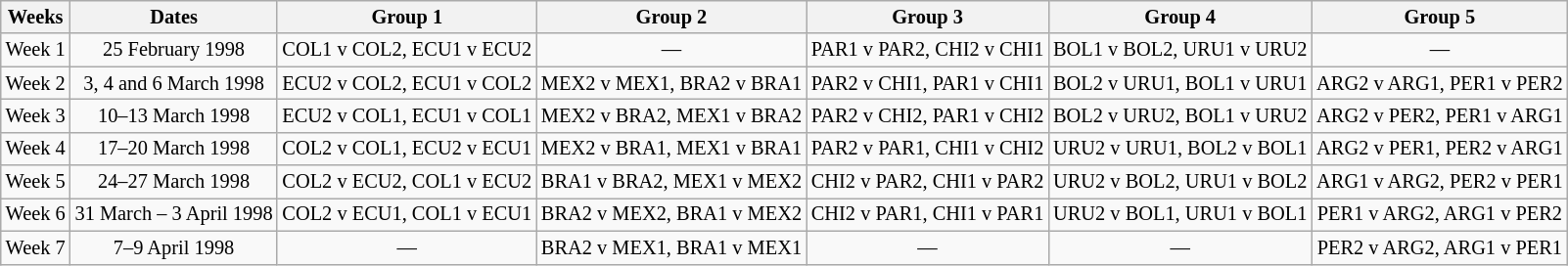<table class="wikitable" style="text-align:center; font-size:85%">
<tr>
<th>Weeks</th>
<th>Dates</th>
<th>Group 1</th>
<th>Group 2</th>
<th>Group 3</th>
<th>Group 4</th>
<th>Group 5</th>
</tr>
<tr>
<td>Week 1</td>
<td>25 February 1998</td>
<td>COL1 v COL2, ECU1 v ECU2</td>
<td>—</td>
<td>PAR1 v PAR2, CHI2 v CHI1</td>
<td>BOL1 v BOL2, URU1 v URU2</td>
<td>—</td>
</tr>
<tr>
<td>Week 2</td>
<td>3, 4 and 6 March 1998</td>
<td>ECU2 v COL2, ECU1 v COL2</td>
<td>MEX2 v MEX1, BRA2 v BRA1</td>
<td>PAR2 v CHI1, PAR1 v CHI1</td>
<td>BOL2 v URU1, BOL1 v URU1</td>
<td>ARG2 v ARG1, PER1 v PER2</td>
</tr>
<tr>
<td>Week 3</td>
<td>10–13 March 1998</td>
<td>ECU2 v COL1, ECU1 v COL1</td>
<td>MEX2 v BRA2, MEX1 v BRA2</td>
<td>PAR2 v CHI2, PAR1 v CHI2</td>
<td>BOL2 v URU2, BOL1 v URU2</td>
<td>ARG2 v PER2, PER1 v ARG1</td>
</tr>
<tr>
<td>Week 4</td>
<td>17–20 March 1998</td>
<td>COL2 v COL1, ECU2 v ECU1</td>
<td>MEX2 v BRA1, MEX1 v BRA1</td>
<td>PAR2 v PAR1, CHI1 v CHI2</td>
<td>URU2 v URU1, BOL2 v BOL1</td>
<td>ARG2 v PER1, PER2 v ARG1</td>
</tr>
<tr>
<td>Week 5</td>
<td>24–27 March 1998</td>
<td>COL2 v ECU2, COL1 v ECU2</td>
<td>BRA1 v BRA2, MEX1 v MEX2</td>
<td>CHI2 v PAR2, CHI1 v PAR2</td>
<td>URU2 v BOL2, URU1 v BOL2</td>
<td>ARG1 v ARG2, PER2 v PER1</td>
</tr>
<tr>
<td>Week 6</td>
<td>31 March – 3 April 1998</td>
<td>COL2 v ECU1, COL1 v ECU1</td>
<td>BRA2 v MEX2, BRA1 v MEX2</td>
<td>CHI2 v PAR1, CHI1 v PAR1</td>
<td>URU2 v BOL1, URU1 v BOL1</td>
<td>PER1 v ARG2, ARG1 v PER2</td>
</tr>
<tr>
<td>Week 7</td>
<td>7–9 April 1998</td>
<td>—</td>
<td>BRA2 v MEX1, BRA1 v MEX1</td>
<td>—</td>
<td>—</td>
<td>PER2 v ARG2, ARG1 v PER1</td>
</tr>
</table>
